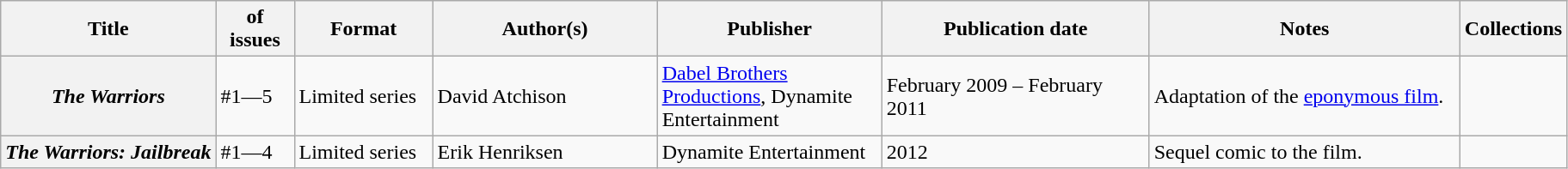<table class="wikitable">
<tr>
<th>Title</th>
<th style="width:40pt"> of issues</th>
<th style="width:75pt">Format</th>
<th style="width:125pt">Author(s)</th>
<th style="width:125pt">Publisher</th>
<th style="width:150pt">Publication date</th>
<th style="width:175pt">Notes</th>
<th>Collections</th>
</tr>
<tr>
<th><em>The Warriors</em></th>
<td>#1—5</td>
<td>Limited series</td>
<td>David Atchison</td>
<td><a href='#'>Dabel Brothers Productions</a>, Dynamite Entertainment</td>
<td>February 2009 – February 2011</td>
<td>Adaptation of the <a href='#'>eponymous film</a>.</td>
<td></td>
</tr>
<tr>
<th><em>The Warriors: Jailbreak</em></th>
<td>#1—4</td>
<td>Limited series</td>
<td>Erik Henriksen</td>
<td>Dynamite Entertainment</td>
<td>2012</td>
<td>Sequel comic to the film.</td>
<td></td>
</tr>
</table>
